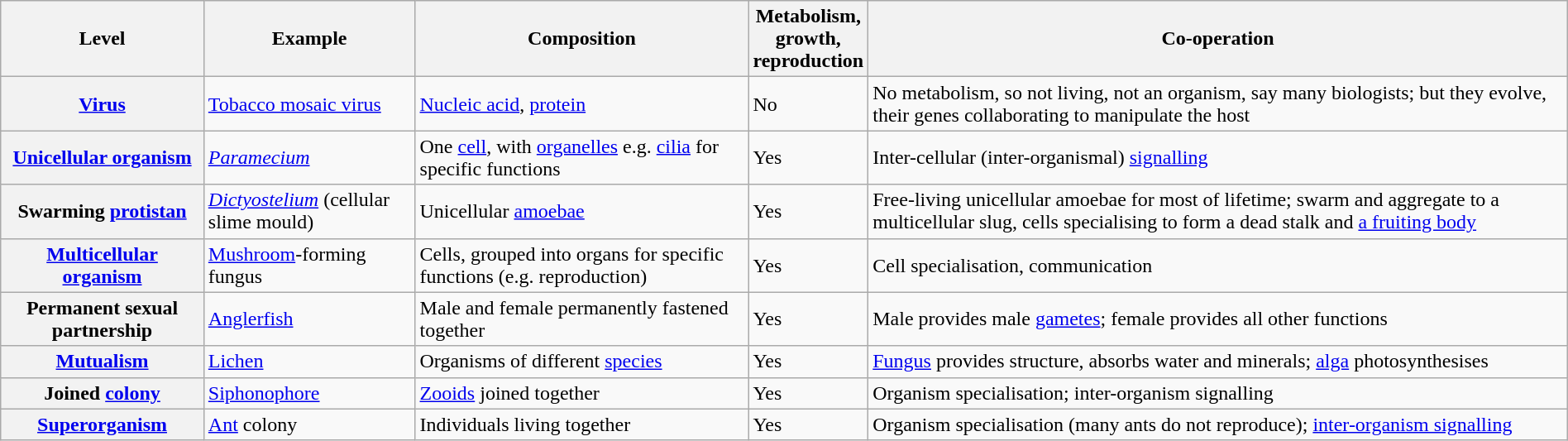<table class="wikitable plainrowheaders" style="margin: 1em auto;">
<tr>
<th scope="col">Level</th>
<th scope="col">Example</th>
<th scope="col">Composition</th>
<th scope="col">Metabolism,<br>growth,<br>reproduction</th>
<th scope="col">Co-operation</th>
</tr>
<tr>
<th scope="row"><a href='#'>Virus</a></th>
<td><a href='#'>Tobacco mosaic virus</a></td>
<td><a href='#'>Nucleic acid</a>, <a href='#'>protein</a></td>
<td>No</td>
<td>No metabolism, so not living, not an organism, say many biologists; but they evolve, their genes collaborating to manipulate the host</td>
</tr>
<tr>
<th scope="row"><a href='#'>Unicellular organism</a></th>
<td><em><a href='#'>Paramecium</a></em></td>
<td>One <a href='#'>cell</a>, with <a href='#'>organelles</a> e.g. <a href='#'>cilia</a> for specific functions</td>
<td>Yes</td>
<td>Inter-cellular (inter-organismal) <a href='#'>signalling</a></td>
</tr>
<tr>
<th scope="row">Swarming <a href='#'>protistan</a></th>
<td><em><a href='#'>Dictyostelium</a></em> (cellular slime mould)</td>
<td>Unicellular <a href='#'>amoebae</a></td>
<td>Yes</td>
<td>Free-living unicellular amoebae for most of lifetime; swarm and aggregate to a multicellular slug, cells specialising to form a dead stalk and <a href='#'>a fruiting body</a></td>
</tr>
<tr>
<th scope="row"><a href='#'>Multicellular organism</a></th>
<td><a href='#'>Mushroom</a>-forming fungus</td>
<td>Cells, grouped into organs for specific functions (e.g. reproduction)</td>
<td>Yes</td>
<td>Cell specialisation, communication</td>
</tr>
<tr>
<th scope="row">Permanent sexual partnership</th>
<td><a href='#'>Anglerfish</a></td>
<td>Male and female permanently fastened together</td>
<td>Yes</td>
<td>Male provides male <a href='#'>gametes</a>; female provides all other functions</td>
</tr>
<tr>
<th scope="row"><a href='#'>Mutualism</a></th>
<td><a href='#'>Lichen</a></td>
<td>Organisms of different <a href='#'>species</a></td>
<td>Yes</td>
<td><a href='#'>Fungus</a> provides structure, absorbs water and minerals; <a href='#'>alga</a> photosynthesises</td>
</tr>
<tr>
<th scope="row">Joined <a href='#'>colony</a></th>
<td><a href='#'>Siphonophore</a></td>
<td><a href='#'>Zooids</a> joined together</td>
<td>Yes</td>
<td>Organism specialisation; inter-organism signalling</td>
</tr>
<tr>
<th scope="row"><a href='#'>Superorganism</a></th>
<td><a href='#'>Ant</a> colony</td>
<td>Individuals living together</td>
<td>Yes</td>
<td>Organism specialisation (many ants do not reproduce); <a href='#'>inter-organism signalling</a></td>
</tr>
</table>
